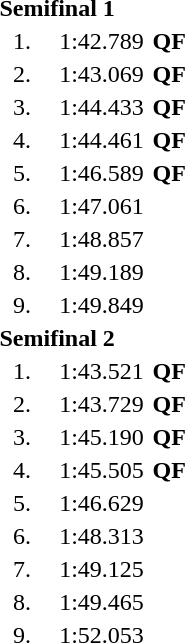<table style="text-align:center">
<tr>
<td colspan=4 align=left><strong>Semifinal 1</strong></td>
</tr>
<tr>
<td width=30>1.</td>
<td align=left></td>
<td width=60>1:42.789</td>
<td><strong>QF</strong></td>
</tr>
<tr>
<td>2.</td>
<td align=left></td>
<td>1:43.069</td>
<td><strong>QF</strong></td>
</tr>
<tr>
<td>3.</td>
<td align=left></td>
<td>1:44.433</td>
<td><strong>QF</strong></td>
</tr>
<tr>
<td>4.</td>
<td align=left></td>
<td>1:44.461</td>
<td><strong>QF</strong></td>
</tr>
<tr>
<td>5.</td>
<td align=left></td>
<td>1:46.589</td>
<td><strong>QF</strong></td>
</tr>
<tr>
<td>6.</td>
<td align=left></td>
<td>1:47.061</td>
<td></td>
</tr>
<tr>
<td>7.</td>
<td align=left></td>
<td>1:48.857</td>
<td></td>
</tr>
<tr>
<td>8.</td>
<td align=left></td>
<td>1:49.189</td>
<td></td>
</tr>
<tr>
<td>9.</td>
<td align=left></td>
<td>1:49.849</td>
<td></td>
</tr>
<tr>
<td colspan=4 align=left><strong>Semifinal 2</strong></td>
</tr>
<tr>
<td width=30>1.</td>
<td align=left></td>
<td width=60>1:43.521</td>
<td><strong>QF</strong></td>
</tr>
<tr>
<td>2.</td>
<td align=left></td>
<td>1:43.729</td>
<td><strong>QF</strong></td>
</tr>
<tr>
<td>3.</td>
<td align=left></td>
<td>1:45.190</td>
<td><strong>QF</strong></td>
</tr>
<tr>
<td>4.</td>
<td align=left></td>
<td>1:45.505</td>
<td><strong>QF</strong></td>
</tr>
<tr>
<td>5.</td>
<td align=left></td>
<td>1:46.629</td>
<td></td>
</tr>
<tr>
<td>6.</td>
<td align=left></td>
<td>1:48.313</td>
<td></td>
</tr>
<tr>
<td>7.</td>
<td align=left></td>
<td>1:49.125</td>
<td></td>
</tr>
<tr>
<td>8.</td>
<td align=left></td>
<td>1:49.465</td>
<td></td>
</tr>
<tr>
<td>9.</td>
<td align=left></td>
<td>1:52.053</td>
<td></td>
</tr>
</table>
